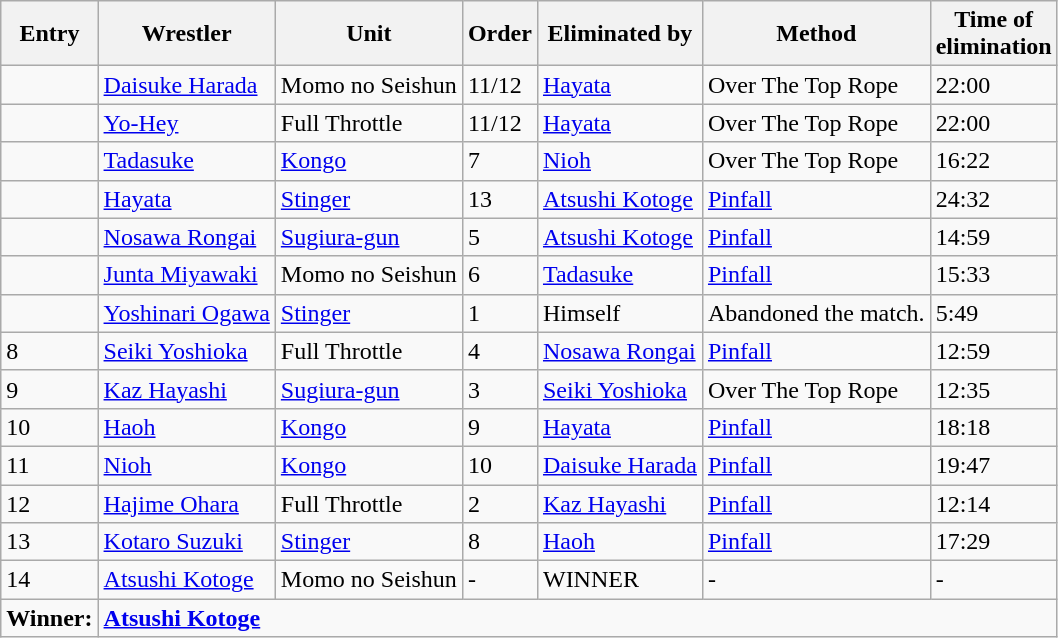<table class="wikitable sortable">
<tr>
<th>Entry</th>
<th>Wrestler</th>
<th>Unit</th>
<th>Order</th>
<th>Eliminated by</th>
<th>Method</th>
<th>Time of<br>elimination</th>
</tr>
<tr>
<td></td>
<td><a href='#'>Daisuke Harada</a></td>
<td>Momo no Seishun</td>
<td>11/12</td>
<td><a href='#'>Hayata</a></td>
<td>Over The Top Rope</td>
<td>22:00</td>
</tr>
<tr>
<td></td>
<td><a href='#'>Yo-Hey</a></td>
<td>Full Throttle</td>
<td>11/12</td>
<td><a href='#'>Hayata</a></td>
<td>Over The Top Rope</td>
<td>22:00</td>
</tr>
<tr>
<td></td>
<td><a href='#'>Tadasuke</a></td>
<td><a href='#'>Kongo</a></td>
<td>7</td>
<td><a href='#'>Nioh</a></td>
<td>Over The Top Rope</td>
<td>16:22</td>
</tr>
<tr>
<td></td>
<td><a href='#'>Hayata</a></td>
<td><a href='#'>Stinger</a></td>
<td>13</td>
<td><a href='#'>Atsushi Kotoge</a></td>
<td><a href='#'>Pinfall</a></td>
<td>24:32</td>
</tr>
<tr>
<td></td>
<td><a href='#'>Nosawa Rongai</a></td>
<td><a href='#'>Sugiura-gun</a></td>
<td>5</td>
<td><a href='#'>Atsushi Kotoge</a></td>
<td><a href='#'>Pinfall</a></td>
<td>14:59</td>
</tr>
<tr>
<td></td>
<td><a href='#'>Junta Miyawaki</a></td>
<td>Momo no Seishun</td>
<td>6</td>
<td><a href='#'>Tadasuke</a></td>
<td><a href='#'>Pinfall</a></td>
<td>15:33</td>
</tr>
<tr>
<td></td>
<td><a href='#'>Yoshinari Ogawa</a></td>
<td><a href='#'>Stinger</a></td>
<td>1</td>
<td>Himself</td>
<td>Abandoned the match.</td>
<td>5:49</td>
</tr>
<tr>
<td>8</td>
<td><a href='#'>Seiki Yoshioka</a></td>
<td>Full Throttle</td>
<td>4</td>
<td><a href='#'>Nosawa Rongai</a></td>
<td><a href='#'>Pinfall</a></td>
<td>12:59</td>
</tr>
<tr>
<td>9</td>
<td><a href='#'>Kaz Hayashi</a></td>
<td><a href='#'>Sugiura-gun</a></td>
<td>3</td>
<td><a href='#'>Seiki Yoshioka</a></td>
<td>Over The Top Rope</td>
<td>12:35</td>
</tr>
<tr>
<td>10</td>
<td><a href='#'>Haoh</a></td>
<td><a href='#'>Kongo</a></td>
<td>9</td>
<td><a href='#'>Hayata</a></td>
<td><a href='#'>Pinfall</a></td>
<td>18:18</td>
</tr>
<tr>
<td>11</td>
<td><a href='#'>Nioh</a></td>
<td><a href='#'>Kongo</a></td>
<td>10</td>
<td><a href='#'>Daisuke Harada</a></td>
<td><a href='#'>Pinfall</a></td>
<td>19:47</td>
</tr>
<tr>
<td>12</td>
<td><a href='#'>Hajime Ohara</a></td>
<td>Full Throttle</td>
<td>2</td>
<td><a href='#'>Kaz Hayashi</a></td>
<td><a href='#'>Pinfall</a></td>
<td>12:14</td>
</tr>
<tr>
<td>13</td>
<td><a href='#'>Kotaro Suzuki</a></td>
<td><a href='#'>Stinger</a></td>
<td>8</td>
<td><a href='#'>Haoh</a></td>
<td><a href='#'>Pinfall</a></td>
<td>17:29</td>
</tr>
<tr>
<td>14</td>
<td><a href='#'>Atsushi Kotoge</a></td>
<td>Momo no Seishun</td>
<td>-</td>
<td>WINNER</td>
<td>-</td>
<td>-</td>
</tr>
<tr>
<td><strong>Winner:</strong></td>
<td colspan="6"><strong><a href='#'>Atsushi Kotoge</a></strong></td>
</tr>
</table>
